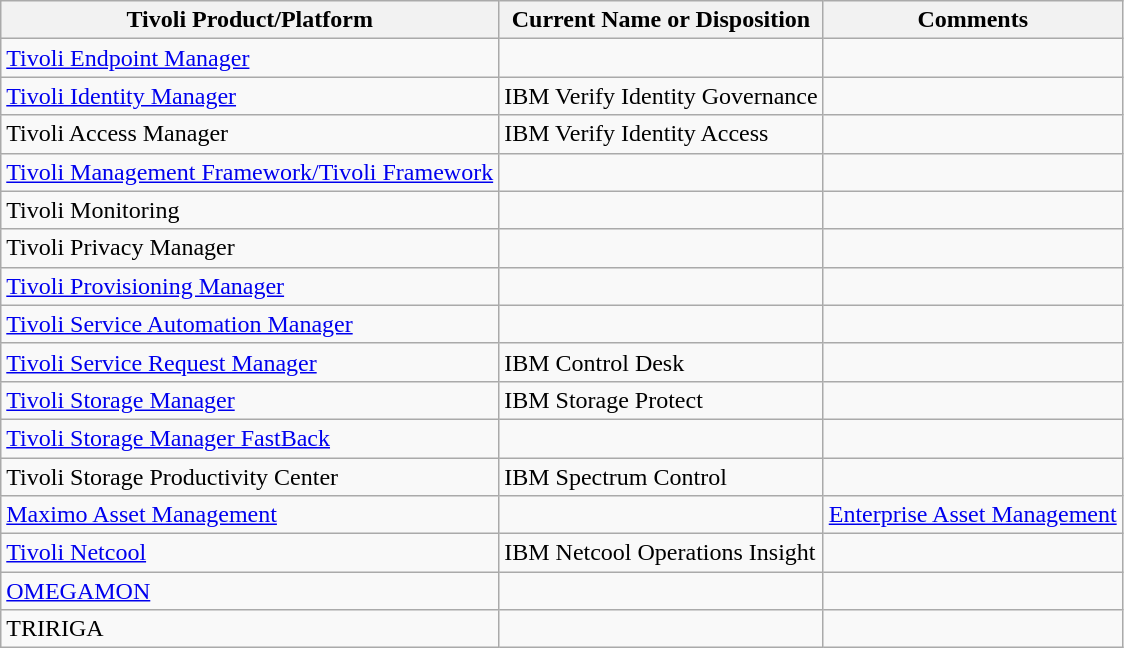<table class="wikitable sortable">
<tr>
<th>Tivoli Product/Platform</th>
<th>Current Name or Disposition</th>
<th>Comments</th>
</tr>
<tr>
<td><a href='#'>Tivoli Endpoint Manager</a></td>
<td></td>
<td></td>
</tr>
<tr>
<td><a href='#'>Tivoli Identity Manager</a></td>
<td>IBM Verify Identity Governance</td>
<td></td>
</tr>
<tr>
<td>Tivoli Access Manager</td>
<td>IBM Verify Identity Access</td>
<td></td>
</tr>
<tr>
<td><a href='#'>Tivoli Management Framework/Tivoli Framework</a></td>
<td></td>
<td></td>
</tr>
<tr>
<td>Tivoli Monitoring</td>
<td></td>
<td></td>
</tr>
<tr>
<td>Tivoli Privacy Manager</td>
<td></td>
<td></td>
</tr>
<tr>
<td><a href='#'>Tivoli Provisioning Manager</a></td>
<td></td>
<td></td>
</tr>
<tr>
<td><a href='#'>Tivoli Service Automation Manager</a></td>
<td></td>
<td></td>
</tr>
<tr>
<td><a href='#'>Tivoli Service Request Manager</a></td>
<td>IBM Control Desk</td>
<td></td>
</tr>
<tr>
<td><a href='#'>Tivoli Storage Manager</a></td>
<td>IBM Storage Protect</td>
<td></td>
</tr>
<tr>
<td><a href='#'>Tivoli Storage Manager FastBack</a></td>
<td></td>
<td></td>
</tr>
<tr>
<td>Tivoli Storage Productivity Center</td>
<td>IBM Spectrum Control</td>
<td></td>
</tr>
<tr>
<td><a href='#'>Maximo Asset Management</a></td>
<td></td>
<td><a href='#'>Enterprise Asset Management</a></td>
</tr>
<tr>
<td><a href='#'>Tivoli Netcool</a></td>
<td>IBM Netcool Operations Insight</td>
<td></td>
</tr>
<tr>
<td><a href='#'>OMEGAMON</a></td>
<td></td>
<td></td>
</tr>
<tr>
<td>TRIRIGA</td>
<td></td>
<td></td>
</tr>
</table>
